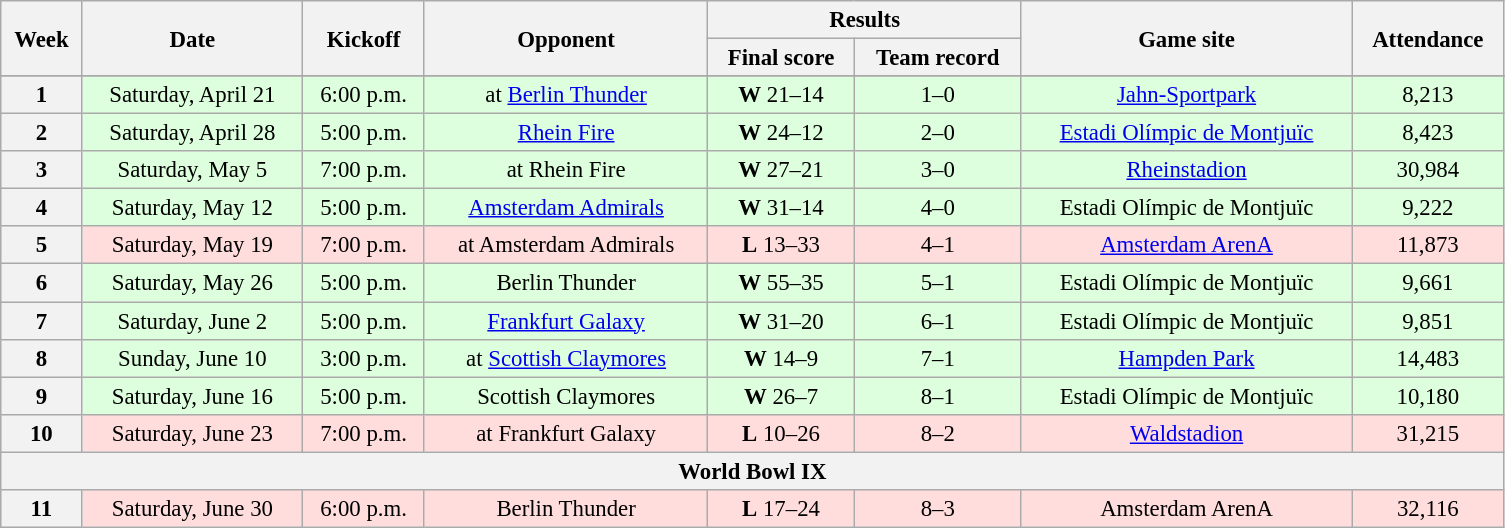<table class="wikitable" style="font-size:95%; text-align:center; width:66em">
<tr>
<th rowspan="2">Week</th>
<th rowspan="2">Date</th>
<th rowspan="2">Kickoff </th>
<th rowspan="2">Opponent</th>
<th colspan="2">Results</th>
<th rowspan="2">Game site</th>
<th rowspan="2">Attendance</th>
</tr>
<tr>
<th>Final score</th>
<th>Team record</th>
</tr>
<tr>
</tr>
<tr bgcolor="#DDFFDD">
<th>1</th>
<td>Saturday, April 21</td>
<td>6:00 p.m.</td>
<td>at <a href='#'>Berlin Thunder</a></td>
<td><strong>W</strong> 21–14</td>
<td>1–0</td>
<td><a href='#'>Jahn-Sportpark</a></td>
<td>8,213</td>
</tr>
<tr bgcolor="#DDFFDD">
<th>2</th>
<td>Saturday, April 28</td>
<td>5:00 p.m.</td>
<td><a href='#'>Rhein Fire</a></td>
<td><strong>W</strong> 24–12</td>
<td>2–0</td>
<td><a href='#'>Estadi Olímpic de Montjuïc</a></td>
<td>8,423</td>
</tr>
<tr bgcolor="#DDFFDD">
<th>3</th>
<td>Saturday, May 5</td>
<td>7:00 p.m.</td>
<td>at Rhein Fire</td>
<td><strong>W</strong> 27–21</td>
<td>3–0</td>
<td><a href='#'>Rheinstadion</a></td>
<td>30,984</td>
</tr>
<tr bgcolor="#DDFFDD">
<th>4</th>
<td>Saturday, May 12</td>
<td>5:00 p.m.</td>
<td><a href='#'>Amsterdam Admirals</a></td>
<td><strong>W</strong> 31–14</td>
<td>4–0</td>
<td>Estadi Olímpic de Montjuïc</td>
<td>9,222</td>
</tr>
<tr bgcolor="#FFDDDD">
<th>5</th>
<td>Saturday, May 19</td>
<td>7:00 p.m.</td>
<td>at Amsterdam Admirals</td>
<td><strong>L</strong> 13–33</td>
<td>4–1</td>
<td><a href='#'>Amsterdam ArenA</a></td>
<td>11,873</td>
</tr>
<tr bgcolor="#DDFFDD">
<th>6</th>
<td>Saturday, May 26</td>
<td>5:00 p.m.</td>
<td>Berlin Thunder</td>
<td><strong>W</strong> 55–35</td>
<td>5–1</td>
<td>Estadi Olímpic de Montjuïc</td>
<td>9,661</td>
</tr>
<tr bgcolor="#DDFFDD">
<th>7</th>
<td>Saturday, June 2</td>
<td>5:00 p.m.</td>
<td><a href='#'>Frankfurt Galaxy</a></td>
<td><strong>W</strong> 31–20</td>
<td>6–1</td>
<td>Estadi Olímpic de Montjuïc</td>
<td>9,851</td>
</tr>
<tr bgcolor="#DDFFDD">
<th>8</th>
<td>Sunday, June 10</td>
<td>3:00 p.m.</td>
<td>at <a href='#'>Scottish Claymores</a></td>
<td><strong>W</strong> 14–9</td>
<td>7–1</td>
<td><a href='#'>Hampden Park</a></td>
<td>14,483</td>
</tr>
<tr bgcolor="#DDFFDD">
<th>9</th>
<td>Saturday, June 16</td>
<td>5:00 p.m.</td>
<td>Scottish Claymores</td>
<td><strong>W</strong> 26–7</td>
<td>8–1</td>
<td>Estadi Olímpic de Montjuïc</td>
<td>10,180</td>
</tr>
<tr bgcolor="#FFDDDD">
<th>10</th>
<td>Saturday, June 23</td>
<td>7:00 p.m.</td>
<td>at Frankfurt Galaxy</td>
<td><strong>L</strong> 10–26</td>
<td>8–2</td>
<td><a href='#'>Waldstadion</a></td>
<td>31,215</td>
</tr>
<tr>
<th colspan=8>World Bowl IX</th>
</tr>
<tr bgcolor="#FFDDDD">
<th>11</th>
<td>Saturday, June 30</td>
<td>6:00 p.m.</td>
<td>Berlin Thunder</td>
<td><strong>L</strong> 17–24</td>
<td>8–3</td>
<td>Amsterdam ArenA</td>
<td>32,116</td>
</tr>
</table>
